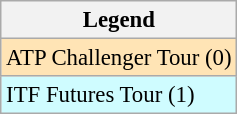<table class=wikitable style=font-size:95%>
<tr>
<th>Legend</th>
</tr>
<tr style="background:moccasin;">
<td>ATP Challenger Tour (0)</td>
</tr>
<tr style="background:#cffcff;">
<td>ITF Futures Tour (1)</td>
</tr>
</table>
